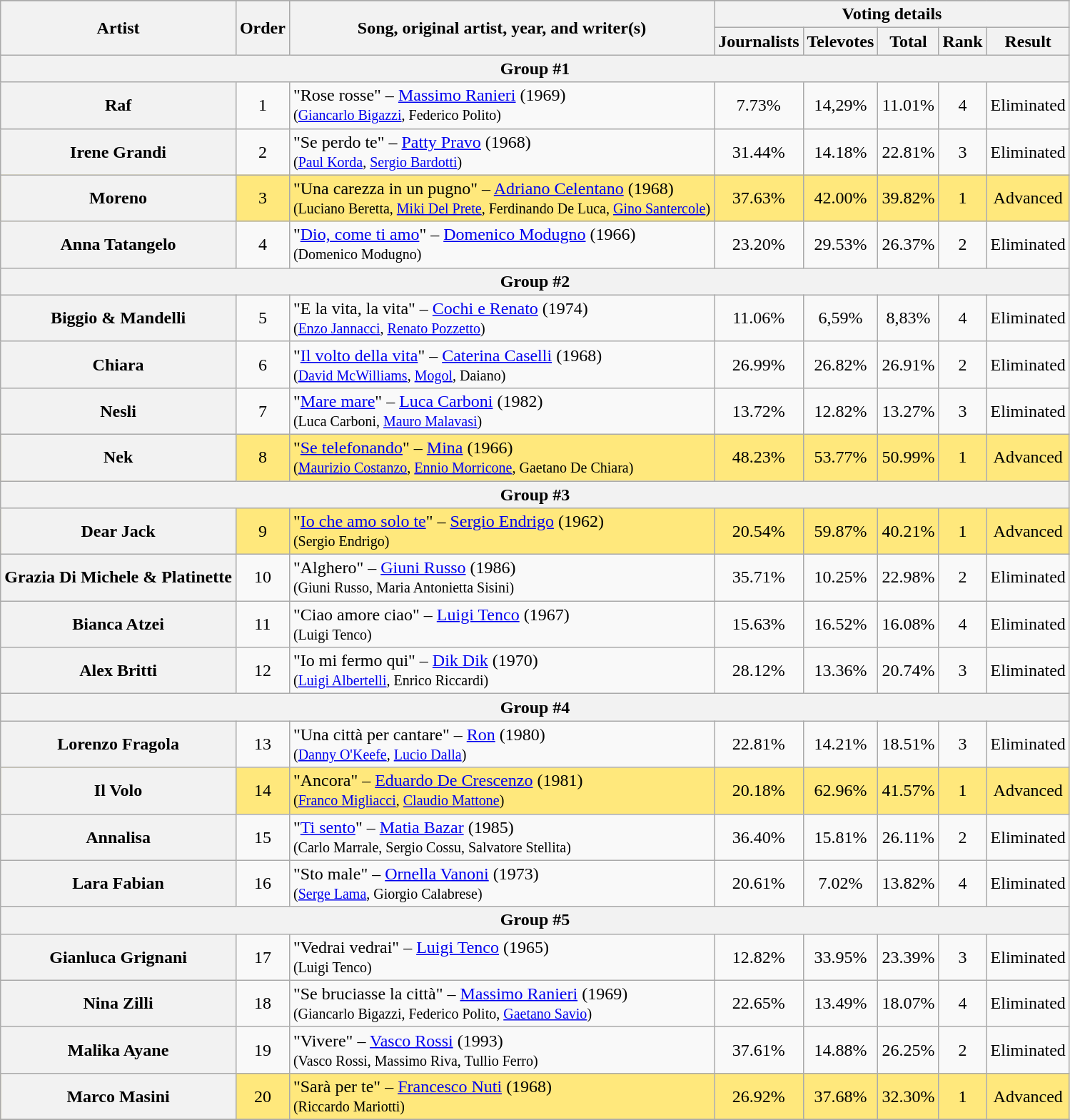<table class="wikitable plainrowheaders" style="text-align:center;">
<tr>
</tr>
<tr>
<th rowspan="2">Artist</th>
<th rowspan="2">Order</th>
<th rowspan="2">Song, original artist, year, and writer(s)</th>
<th colspan="5">Voting details</th>
</tr>
<tr>
<th>Journalists</th>
<th>Televotes</th>
<th>Total</th>
<th>Rank</th>
<th>Result</th>
</tr>
<tr>
<th colspan="8">Group #1</th>
</tr>
<tr>
<th scope="row">Raf</th>
<td>1</td>
<td style="text-align:left;">"Rose rosse" – <a href='#'>Massimo Ranieri</a> (1969)<br><small>(<a href='#'>Giancarlo Bigazzi</a>, Federico Polito)</small></td>
<td>7.73%</td>
<td>14,29%</td>
<td>11.01%</td>
<td>4</td>
<td>Eliminated</td>
</tr>
<tr>
<th scope="row">Irene Grandi</th>
<td>2</td>
<td style="text-align:left;">"Se perdo te" – <a href='#'>Patty Pravo</a> (1968)<br><small>(<a href='#'>Paul Korda</a>, <a href='#'>Sergio Bardotti</a>)</small></td>
<td>31.44%</td>
<td>14.18%</td>
<td>22.81%</td>
<td>3</td>
<td>Eliminated</td>
</tr>
<tr style="background:#ffe87c;">
<th scope="row">Moreno</th>
<td>3</td>
<td style="text-align:left;">"Una carezza in un pugno" – <a href='#'>Adriano Celentano</a> (1968)<br><small>(Luciano Beretta, <a href='#'>Miki Del Prete</a>, Ferdinando De Luca, <a href='#'>Gino Santercole</a>)</small></td>
<td>37.63%</td>
<td>42.00%</td>
<td>39.82%</td>
<td>1</td>
<td>Advanced</td>
</tr>
<tr>
<th scope="row">Anna Tatangelo</th>
<td>4</td>
<td style="text-align:left;">"<a href='#'>Dio, come ti amo</a>" – <a href='#'>Domenico Modugno</a> (1966)<br><small>(Domenico Modugno)</small></td>
<td>23.20%</td>
<td>29.53%</td>
<td>26.37%</td>
<td>2</td>
<td>Eliminated</td>
</tr>
<tr>
<th colspan="8">Group #2</th>
</tr>
<tr>
<th scope="row">Biggio & Mandelli</th>
<td>5</td>
<td style="text-align:left;">"E la vita, la vita" – <a href='#'>Cochi e Renato</a> (1974)<br><small>(<a href='#'>Enzo Jannacci</a>, <a href='#'>Renato Pozzetto</a>)</small></td>
<td>11.06%</td>
<td>6,59%</td>
<td>8,83%</td>
<td>4</td>
<td>Eliminated</td>
</tr>
<tr>
<th scope="row">Chiara</th>
<td>6</td>
<td style="text-align:left;">"<a href='#'>Il volto della vita</a>" – <a href='#'>Caterina Caselli</a> (1968)<br><small>(<a href='#'>David McWilliams</a>, <a href='#'>Mogol</a>, Daiano)</small></td>
<td>26.99%</td>
<td>26.82%</td>
<td>26.91%</td>
<td>2</td>
<td>Eliminated</td>
</tr>
<tr>
<th scope="row">Nesli</th>
<td>7</td>
<td style="text-align:left;">"<a href='#'>Mare mare</a>" – <a href='#'>Luca Carboni</a> (1982)<br><small>(Luca Carboni, <a href='#'>Mauro Malavasi</a>)</small></td>
<td>13.72%</td>
<td>12.82%</td>
<td>13.27%</td>
<td>3</td>
<td>Eliminated</td>
</tr>
<tr style="background:#ffe87c;">
<th scope="row">Nek</th>
<td>8</td>
<td style="text-align:left;">"<a href='#'>Se telefonando</a>" – <a href='#'>Mina</a> (1966)<br><small>(<a href='#'>Maurizio Costanzo</a>, <a href='#'>Ennio Morricone</a>, Gaetano De Chiara)</small></td>
<td>48.23%</td>
<td>53.77%</td>
<td>50.99%</td>
<td>1</td>
<td>Advanced</td>
</tr>
<tr>
<th colspan="8">Group #3</th>
</tr>
<tr style="background:#ffe87c;">
<th scope="row">Dear Jack</th>
<td>9</td>
<td style="text-align:left;">"<a href='#'>Io che amo solo te</a>" – <a href='#'>Sergio Endrigo</a> (1962)<br><small>(Sergio Endrigo)</small></td>
<td>20.54%</td>
<td>59.87%</td>
<td>40.21%</td>
<td>1</td>
<td>Advanced</td>
</tr>
<tr>
<th scope="row">Grazia Di Michele & Platinette</th>
<td>10</td>
<td style="text-align:left;">"Alghero" – <a href='#'>Giuni Russo</a> (1986)<br><small>(Giuni Russo, Maria Antonietta Sisini)</small></td>
<td>35.71%</td>
<td>10.25%</td>
<td>22.98%</td>
<td>2</td>
<td>Eliminated</td>
</tr>
<tr>
<th scope="row">Bianca Atzei</th>
<td>11</td>
<td style="text-align:left;">"Ciao amore ciao" – <a href='#'>Luigi Tenco</a> (1967)<br><small>(Luigi Tenco)</small></td>
<td>15.63%</td>
<td>16.52%</td>
<td>16.08%</td>
<td>4</td>
<td>Eliminated</td>
</tr>
<tr>
<th scope="row">Alex Britti</th>
<td>12</td>
<td style="text-align:left;">"Io mi fermo qui" – <a href='#'>Dik Dik</a> (1970)<br><small>(<a href='#'>Luigi Albertelli</a>, Enrico Riccardi)</small></td>
<td>28.12%</td>
<td>13.36%</td>
<td>20.74%</td>
<td>3</td>
<td>Eliminated</td>
</tr>
<tr>
<th colspan="8">Group #4</th>
</tr>
<tr>
<th scope="row">Lorenzo Fragola</th>
<td>13</td>
<td style="text-align:left;">"Una città per cantare" – <a href='#'>Ron</a> (1980)<br><small>(<a href='#'>Danny O'Keefe</a>, <a href='#'>Lucio Dalla</a>)</small></td>
<td>22.81%</td>
<td>14.21%</td>
<td>18.51%</td>
<td>3</td>
<td>Eliminated</td>
</tr>
<tr style="background:#ffe87c;">
<th scope="row">Il Volo</th>
<td>14</td>
<td style="text-align:left;">"Ancora" – <a href='#'>Eduardo De Crescenzo</a> (1981)<br><small>(<a href='#'>Franco Migliacci</a>, <a href='#'>Claudio Mattone</a>)</small></td>
<td>20.18%</td>
<td>62.96%</td>
<td>41.57%</td>
<td>1</td>
<td>Advanced</td>
</tr>
<tr>
<th scope="row">Annalisa</th>
<td>15</td>
<td style="text-align:left;">"<a href='#'>Ti sento</a>" – <a href='#'>Matia Bazar</a> (1985)<br><small>(Carlo Marrale, Sergio Cossu, Salvatore Stellita)</small></td>
<td>36.40%</td>
<td>15.81%</td>
<td>26.11%</td>
<td>2</td>
<td>Eliminated</td>
</tr>
<tr>
<th scope="row">Lara Fabian</th>
<td>16</td>
<td style="text-align:left;">"Sto male" – <a href='#'>Ornella Vanoni</a> (1973)<br><small>(<a href='#'>Serge Lama</a>, Giorgio Calabrese)</small></td>
<td>20.61%</td>
<td>7.02%</td>
<td>13.82%</td>
<td>4</td>
<td>Eliminated</td>
</tr>
<tr>
<th colspan="8">Group #5</th>
</tr>
<tr>
<th scope="row">Gianluca Grignani</th>
<td>17</td>
<td style="text-align:left;">"Vedrai vedrai" – <a href='#'>Luigi Tenco</a> (1965)<br><small>(Luigi Tenco)</small></td>
<td>12.82%</td>
<td>33.95%</td>
<td>23.39%</td>
<td>3</td>
<td>Eliminated</td>
</tr>
<tr>
<th scope="row">Nina Zilli</th>
<td>18</td>
<td style="text-align:left;">"Se bruciasse la città" – <a href='#'>Massimo Ranieri</a> (1969)<br><small>(Giancarlo Bigazzi, Federico Polito, <a href='#'>Gaetano Savio</a>)</small></td>
<td>22.65%</td>
<td>13.49%</td>
<td>18.07%</td>
<td>4</td>
<td>Eliminated</td>
</tr>
<tr>
<th scope="row">Malika Ayane</th>
<td>19</td>
<td style="text-align:left;">"Vivere" – <a href='#'>Vasco Rossi</a> (1993)<br><small>(Vasco Rossi, Massimo Riva, Tullio Ferro)</small></td>
<td>37.61%</td>
<td>14.88%</td>
<td>26.25%</td>
<td>2</td>
<td>Eliminated</td>
</tr>
<tr style="background:#ffe87c;">
<th scope="row">Marco Masini</th>
<td>20</td>
<td style="text-align:left;">"Sarà per te" – <a href='#'>Francesco Nuti</a> (1968)<br><small>(Riccardo Mariotti)</small></td>
<td>26.92%</td>
<td>37.68%</td>
<td>32.30%</td>
<td>1</td>
<td>Advanced</td>
</tr>
<tr>
</tr>
</table>
